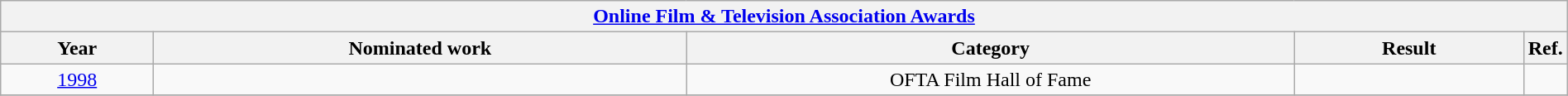<table width="100%" class="wikitable">
<tr>
<th colspan="5" align="center"><a href='#'>Online Film & Television Association Awards</a></th>
</tr>
<tr>
<th width="10%">Year</th>
<th width="35%">Nominated work</th>
<th width="40%">Category</th>
<th width="15%">Result</th>
<th>Ref.</th>
</tr>
<tr>
<td style="text-align:center;"><a href='#'>1998</a></td>
<td></td>
<td style="text-align:center;">OFTA Film Hall of Fame</td>
<td></td>
<td style="text-align:center"></td>
</tr>
<tr>
</tr>
</table>
